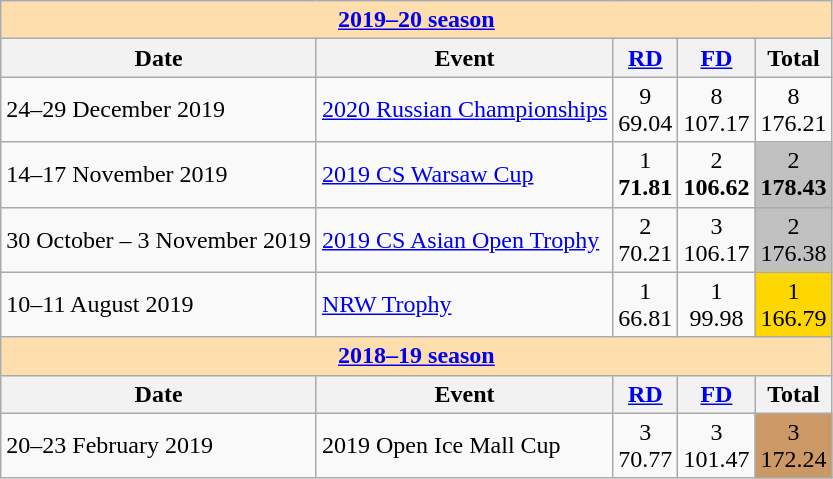<table class="wikitable">
<tr>
<td style="background-color: #ffdead; " colspan=5 align=center><a href='#'><strong>2019–20 season</strong></a></td>
</tr>
<tr>
<th>Date</th>
<th>Event</th>
<th><a href='#'>RD</a></th>
<th><a href='#'>FD</a></th>
<th>Total</th>
</tr>
<tr>
<td>24–29 December 2019</td>
<td><a href='#'>2020 Russian Championships</a></td>
<td align=center>9 <br> 69.04</td>
<td align=center>8 <br> 107.17</td>
<td align=center>8 <br> 176.21</td>
</tr>
<tr>
<td>14–17 November 2019</td>
<td><a href='#'>2019 CS Warsaw Cup</a></td>
<td align=center>1 <br> <strong>71.81</strong></td>
<td align=center>2 <br> <strong>106.62</strong></td>
<td align=center bgcolor=silver>2 <br> <strong>178.43</strong></td>
</tr>
<tr>
<td>30 October – 3 November 2019</td>
<td><a href='#'>2019 CS Asian Open Trophy</a></td>
<td align=center>2 <br> 70.21</td>
<td align=center>3 <br> 106.17</td>
<td align=center bgcolor=silver>2 <br> 176.38</td>
</tr>
<tr>
<td>10–11 August 2019</td>
<td><a href='#'>NRW Trophy</a></td>
<td align=center>1 <br> 66.81</td>
<td align=center>1 <br> 99.98</td>
<td align=center bgcolor=gold>1 <br> 166.79</td>
</tr>
<tr>
<td style="background-color: #ffdead; " colspan=5 align=center><a href='#'><strong>2018–19 season</strong></a></td>
</tr>
<tr>
<th>Date</th>
<th>Event</th>
<th><a href='#'>RD</a></th>
<th><a href='#'>FD</a></th>
<th>Total</th>
</tr>
<tr>
<td>20–23 February 2019</td>
<td>2019 Open Ice Mall Cup</td>
<td align=center>3 <br> 70.77</td>
<td align=center>3 <br> 101.47</td>
<td align=center bgcolor=cc9966>3 <br> 172.24</td>
</tr>
</table>
